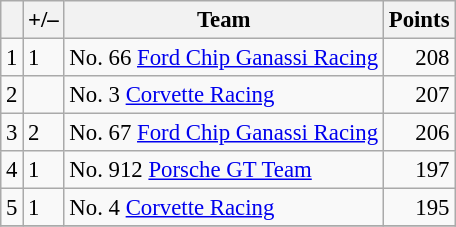<table class="wikitable" style="font-size: 95%;">
<tr>
<th scope="col"></th>
<th scope="col">+/–</th>
<th scope="col">Team</th>
<th scope="col">Points</th>
</tr>
<tr>
<td align=center>1</td>
<td align="left"> 1</td>
<td> No. 66 <a href='#'>Ford Chip Ganassi Racing</a></td>
<td align=right>208</td>
</tr>
<tr>
<td align=center>2</td>
<td align="left"></td>
<td> No. 3 <a href='#'>Corvette Racing</a></td>
<td align=right>207</td>
</tr>
<tr>
<td align=center>3</td>
<td align="left"> 2</td>
<td> No. 67 <a href='#'>Ford Chip Ganassi Racing</a></td>
<td align=right>206</td>
</tr>
<tr>
<td align=center>4</td>
<td align="left"> 1</td>
<td> No. 912 <a href='#'>Porsche GT Team</a></td>
<td align=right>197</td>
</tr>
<tr>
<td align=center>5</td>
<td align="left"> 1</td>
<td> No. 4 <a href='#'>Corvette Racing</a></td>
<td align=right>195</td>
</tr>
<tr>
</tr>
</table>
